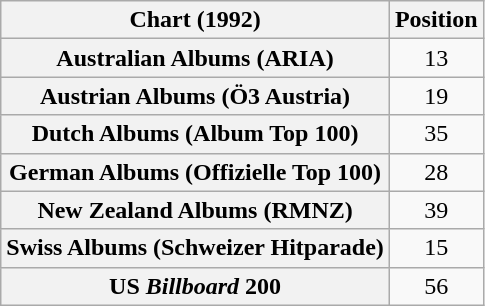<table class="wikitable sortable plainrowheaders" style="text-align:center">
<tr>
<th scope="col">Chart (1992)</th>
<th scope="col">Position</th>
</tr>
<tr>
<th scope="row">Australian Albums (ARIA)</th>
<td>13</td>
</tr>
<tr>
<th scope="row">Austrian Albums (Ö3 Austria)</th>
<td>19</td>
</tr>
<tr>
<th scope="row">Dutch Albums (Album Top 100)</th>
<td>35</td>
</tr>
<tr>
<th scope="row">German Albums (Offizielle Top 100)</th>
<td>28</td>
</tr>
<tr>
<th scope="row">New Zealand Albums (RMNZ)</th>
<td>39</td>
</tr>
<tr>
<th scope="row">Swiss Albums (Schweizer Hitparade)</th>
<td>15</td>
</tr>
<tr>
<th scope="row">US <em>Billboard</em> 200</th>
<td>56</td>
</tr>
</table>
